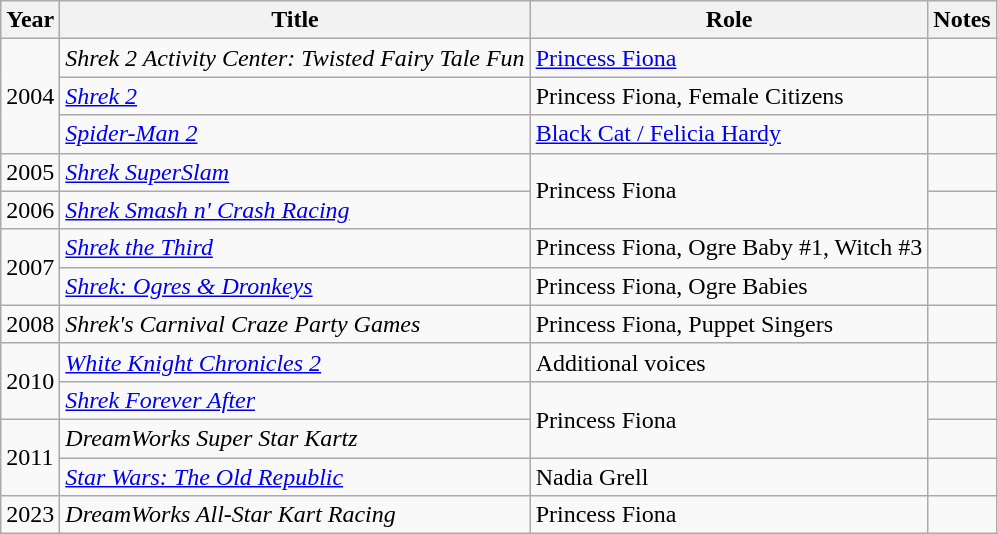<table class="wikitable sortable plainrowheaders" style="white-space:nowrap">
<tr>
<th>Year</th>
<th>Title</th>
<th>Role</th>
<th>Notes</th>
</tr>
<tr>
<td rowspan=3>2004</td>
<td><em>Shrek 2 Activity Center: Twisted Fairy Tale Fun</em></td>
<td><a href='#'>Princess Fiona</a></td>
<td></td>
</tr>
<tr>
<td><em><a href='#'>Shrek 2</a></em></td>
<td>Princess Fiona, Female Citizens</td>
<td></td>
</tr>
<tr>
<td><em><a href='#'>Spider-Man 2</a></em></td>
<td><a href='#'>Black Cat / Felicia Hardy</a></td>
<td></td>
</tr>
<tr>
<td>2005</td>
<td><em><a href='#'>Shrek SuperSlam</a></em></td>
<td rowspan=2>Princess Fiona</td>
<td></td>
</tr>
<tr>
<td>2006</td>
<td><em><a href='#'>Shrek Smash n' Crash Racing</a></em></td>
<td></td>
</tr>
<tr>
<td rowspan=2>2007</td>
<td><em><a href='#'>Shrek the Third</a></em></td>
<td>Princess Fiona, Ogre Baby #1, Witch #3</td>
<td></td>
</tr>
<tr>
<td><em><a href='#'>Shrek: Ogres & Dronkeys</a></em></td>
<td>Princess Fiona, Ogre Babies</td>
<td></td>
</tr>
<tr>
<td>2008</td>
<td><em>Shrek's Carnival Craze Party Games</em></td>
<td>Princess Fiona, Puppet Singers</td>
<td></td>
</tr>
<tr>
<td rowspan=2>2010</td>
<td><em><a href='#'>White Knight Chronicles 2</a></em></td>
<td>Additional voices</td>
<td></td>
</tr>
<tr>
<td><em><a href='#'>Shrek Forever After</a></em></td>
<td rowspan=2>Princess Fiona</td>
<td></td>
</tr>
<tr>
<td rowspan=2>2011</td>
<td><em>DreamWorks Super Star Kartz</em></td>
<td></td>
</tr>
<tr>
<td><em><a href='#'>Star Wars: The Old Republic</a></em></td>
<td>Nadia Grell</td>
<td></td>
</tr>
<tr>
<td>2023</td>
<td><em>DreamWorks All-Star Kart Racing</em></td>
<td>Princess Fiona</td>
<td></td>
</tr>
</table>
